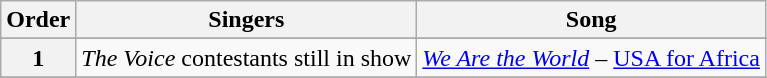<table class="wikitable sortable" style="text-align: center; width: auto;">
<tr>
<th>Order</th>
<th>Singers</th>
<th>Song</th>
</tr>
<tr>
</tr>
<tr>
<th>1</th>
<td><em>The Voice</em> contestants still in show</td>
<td><em><a href='#'>We Are the World</a></em> – <a href='#'>USA for Africa</a></td>
</tr>
<tr>
</tr>
</table>
